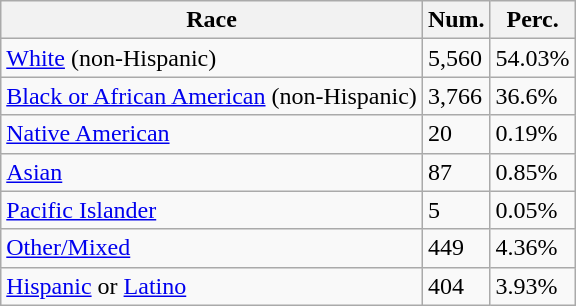<table class="wikitable">
<tr>
<th>Race</th>
<th>Num.</th>
<th>Perc.</th>
</tr>
<tr>
<td><a href='#'>White</a> (non-Hispanic)</td>
<td>5,560</td>
<td>54.03%</td>
</tr>
<tr>
<td><a href='#'>Black or African American</a> (non-Hispanic)</td>
<td>3,766</td>
<td>36.6%</td>
</tr>
<tr>
<td><a href='#'>Native American</a></td>
<td>20</td>
<td>0.19%</td>
</tr>
<tr>
<td><a href='#'>Asian</a></td>
<td>87</td>
<td>0.85%</td>
</tr>
<tr>
<td><a href='#'>Pacific Islander</a></td>
<td>5</td>
<td>0.05%</td>
</tr>
<tr>
<td><a href='#'>Other/Mixed</a></td>
<td>449</td>
<td>4.36%</td>
</tr>
<tr>
<td><a href='#'>Hispanic</a> or <a href='#'>Latino</a></td>
<td>404</td>
<td>3.93%</td>
</tr>
</table>
